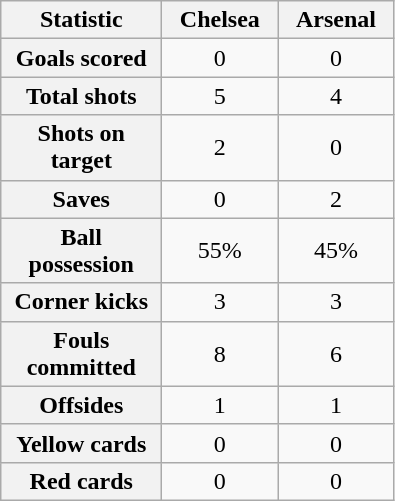<table class="wikitable plainrowheaders" style="text-align:center">
<tr>
<th scope="col" style="width:100px">Statistic</th>
<th scope="col" style="width:70px">Chelsea</th>
<th scope="col" style="width:70px">Arsenal</th>
</tr>
<tr>
<th scope=row>Goals scored</th>
<td>0</td>
<td>0</td>
</tr>
<tr>
<th scope=row>Total shots</th>
<td>5</td>
<td>4</td>
</tr>
<tr>
<th scope=row>Shots on target</th>
<td>2</td>
<td>0</td>
</tr>
<tr>
<th scope=row>Saves</th>
<td>0</td>
<td>2</td>
</tr>
<tr>
<th scope=row>Ball possession</th>
<td>55%</td>
<td>45%</td>
</tr>
<tr>
<th scope=row>Corner kicks</th>
<td>3</td>
<td>3</td>
</tr>
<tr>
<th scope=row>Fouls committed</th>
<td>8</td>
<td>6</td>
</tr>
<tr>
<th scope=row>Offsides</th>
<td>1</td>
<td>1</td>
</tr>
<tr>
<th scope=row>Yellow cards</th>
<td>0</td>
<td>0</td>
</tr>
<tr>
<th scope=row>Red cards</th>
<td>0</td>
<td>0</td>
</tr>
</table>
